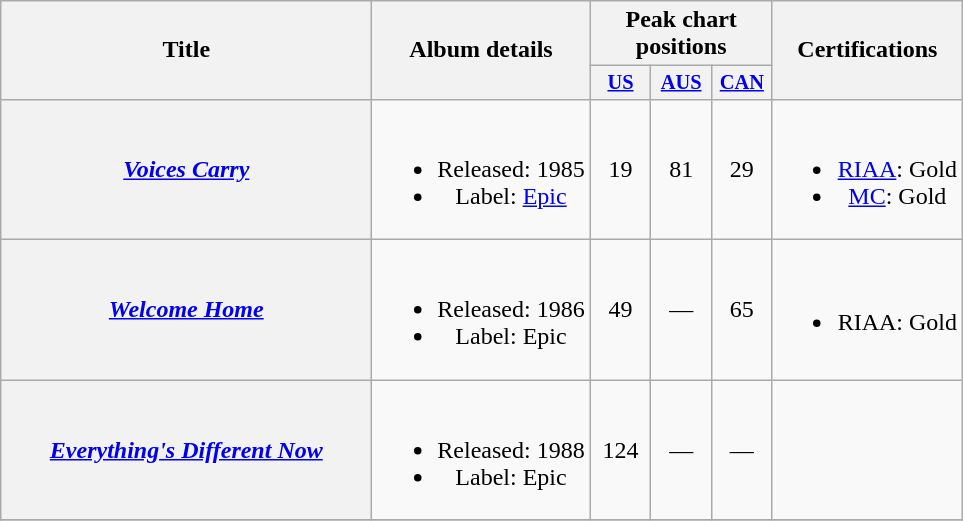<table class="wikitable plainrowheaders" style="text-align:center;">
<tr>
<th rowspan="2" style="width:15em;">Title</th>
<th rowspan="2">Album details</th>
<th colspan="3">Peak chart positions</th>
<th rowspan="2">Certifications</th>
</tr>
<tr>
<th scope="col" style="width:2.5em;font-size:85%"><a href='#'>US</a><br></th>
<th scope="col" style="width:2.5em;font-size:85%"><a href='#'>AUS</a><br></th>
<th scope="col" style="width:2.5em;font-size:85%"><a href='#'>CAN</a><br></th>
</tr>
<tr>
<th scope="row"><em><a href='#'>Voices Carry</a></em></th>
<td><br><ul><li>Released: 1985</li><li>Label: <a href='#'>Epic</a></li></ul></td>
<td>19</td>
<td>81</td>
<td>29</td>
<td><br><ul><li><a href='#'>RIAA</a>: Gold</li><li><a href='#'>MC</a>: Gold</li></ul></td>
</tr>
<tr>
<th scope="row"><em><a href='#'>Welcome Home</a></em></th>
<td><br><ul><li>Released: 1986</li><li>Label: Epic</li></ul></td>
<td>49</td>
<td>—</td>
<td>65</td>
<td><br><ul><li>RIAA: Gold</li></ul></td>
</tr>
<tr>
<th scope="row"><em><a href='#'>Everything's Different Now</a></em></th>
<td><br><ul><li>Released: 1988</li><li>Label: Epic</li></ul></td>
<td>124</td>
<td>—</td>
<td>—</td>
<td></td>
</tr>
<tr>
</tr>
</table>
